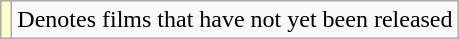<table class="wikitable">
<tr>
<td style="background:#FFFFCC;"></td>
<td>Denotes films that have not yet been released</td>
</tr>
</table>
